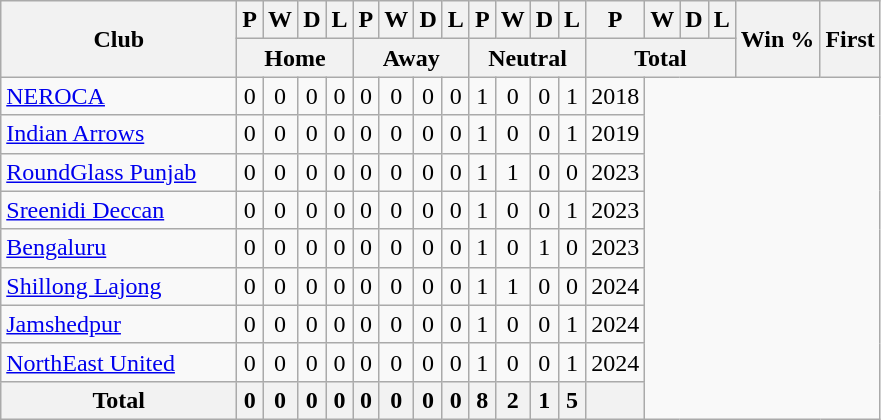<table class="wikitable sortable" style="text-align:center;">
<tr>
<th rowspan="2" width="150">Club</th>
<th>P</th>
<th>W</th>
<th>D</th>
<th>L</th>
<th>P</th>
<th>W</th>
<th>D</th>
<th>L</th>
<th>P</th>
<th>W</th>
<th>D</th>
<th>L</th>
<th>P</th>
<th>W</th>
<th>D</th>
<th>L</th>
<th rowspan="2">Win %</th>
<th rowspan="2">First</th>
</tr>
<tr class="unsortable">
<th colspan="4">Home</th>
<th colspan="4">Away</th>
<th colspan="4">Neutral</th>
<th colspan="4">Total</th>
</tr>
<tr>
<td align="left"><a href='#'>NEROCA</a></td>
<td>0</td>
<td>0</td>
<td>0</td>
<td>0</td>
<td>0</td>
<td>0</td>
<td>0</td>
<td>0</td>
<td>1</td>
<td>0</td>
<td>0</td>
<td>1<br></td>
<td>2018</td>
</tr>
<tr>
<td align="left"><a href='#'>Indian Arrows</a></td>
<td>0</td>
<td>0</td>
<td>0</td>
<td>0</td>
<td>0</td>
<td>0</td>
<td>0</td>
<td>0</td>
<td>1</td>
<td>0</td>
<td>0</td>
<td>1<br></td>
<td>2019</td>
</tr>
<tr>
<td align="left"><a href='#'>RoundGlass Punjab</a></td>
<td>0</td>
<td>0</td>
<td>0</td>
<td>0</td>
<td>0</td>
<td>0</td>
<td>0</td>
<td>0</td>
<td>1</td>
<td>1</td>
<td>0</td>
<td>0<br></td>
<td>2023</td>
</tr>
<tr>
<td align="left"><a href='#'>Sreenidi Deccan</a></td>
<td>0</td>
<td>0</td>
<td>0</td>
<td>0</td>
<td>0</td>
<td>0</td>
<td>0</td>
<td>0</td>
<td>1</td>
<td>0</td>
<td>0</td>
<td>1<br></td>
<td>2023</td>
</tr>
<tr>
<td align="left"><a href='#'>Bengaluru</a></td>
<td>0</td>
<td>0</td>
<td>0</td>
<td>0</td>
<td>0</td>
<td>0</td>
<td>0</td>
<td>0</td>
<td>1</td>
<td>0</td>
<td>1</td>
<td>0<br></td>
<td>2023</td>
</tr>
<tr>
<td align="left"><a href='#'>Shillong Lajong</a></td>
<td>0</td>
<td>0</td>
<td>0</td>
<td>0</td>
<td>0</td>
<td>0</td>
<td>0</td>
<td>0</td>
<td>1</td>
<td>1</td>
<td>0</td>
<td>0<br></td>
<td>2024</td>
</tr>
<tr>
<td align="left"><a href='#'>Jamshedpur</a></td>
<td>0</td>
<td>0</td>
<td>0</td>
<td>0</td>
<td>0</td>
<td>0</td>
<td>0</td>
<td>0</td>
<td>1</td>
<td>0</td>
<td>0</td>
<td>1<br></td>
<td>2024</td>
</tr>
<tr>
<td align="left"><a href='#'>NorthEast United</a></td>
<td>0</td>
<td>0</td>
<td>0</td>
<td>0</td>
<td>0</td>
<td>0</td>
<td>0</td>
<td>0</td>
<td>1</td>
<td>0</td>
<td>0</td>
<td>1<br></td>
<td>2024</td>
</tr>
<tr>
<th align="left">Total</th>
<th>0</th>
<th>0</th>
<th>0</th>
<th>0</th>
<th>0</th>
<th>0</th>
<th>0</th>
<th>0</th>
<th>8</th>
<th>2</th>
<th>1</th>
<th>5<br></th>
<th></th>
</tr>
</table>
